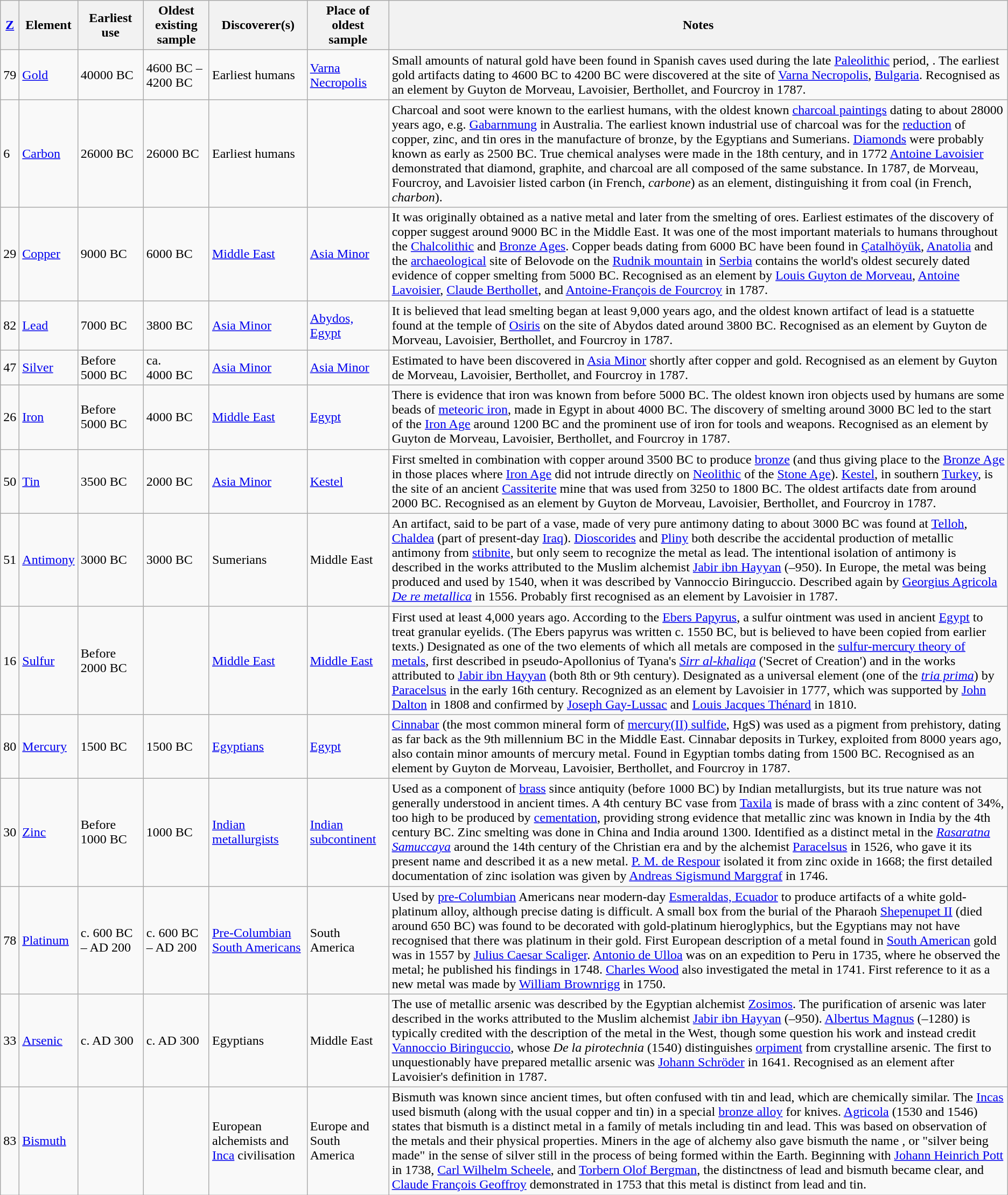<table class="wikitable sortable sticky-header">
<tr>
<th><a href='#'>Z</a></th>
<th>Element</th>
<th data-sort-type="number">Earliest use</th>
<th data-sort-type="number">Oldest <br>existing <br>sample</th>
<th>Discoverer(s)</th>
<th>Place of <br>oldest <br>sample</th>
<th class="unsortable">Notes</th>
</tr>
<tr>
<td>79</td>
<td><a href='#'>Gold</a></td>
<td data-sort-value=-40000>40000 BC</td>
<td data-sort-value=-4400>4600 BC – 4200 BC</td>
<td>Earliest humans</td>
<td><a href='#'>Varna Necropolis</a></td>
<td>Small amounts of natural gold have been found in Spanish caves used during the late <a href='#'>Paleolithic</a> period, . The earliest gold artifacts dating to 4600 BC to 4200 BC were discovered at the site of <a href='#'>Varna Necropolis</a>, <a href='#'>Bulgaria</a>. Recognised as an element by Guyton de Morveau, Lavoisier, Berthollet, and Fourcroy in 1787.</td>
</tr>
<tr>
<td>6</td>
<td><a href='#'>Carbon</a></td>
<td data-sort-value=-26000>26000 BC</td>
<td data-sort-value=-26000>26000 BC</td>
<td>Earliest humans</td>
<td></td>
<td>Charcoal and soot were known to the earliest humans, with the oldest known <a href='#'>charcoal paintings</a> dating to about 28000 years ago, e.g. <a href='#'>Gabarnmung</a> in Australia. The earliest known industrial use of charcoal was for the <a href='#'>reduction</a> of copper, zinc, and tin ores in the manufacture of bronze, by the Egyptians and Sumerians. <a href='#'>Diamonds</a> were probably known as early as 2500 BC. True chemical analyses were made in the 18th century, and in 1772 <a href='#'>Antoine Lavoisier</a> demonstrated that diamond, graphite, and charcoal are all composed of the same substance. In 1787, de Morveau, Fourcroy, and Lavoisier listed carbon (in French, <em>carbone</em>) as an element, distinguishing it from coal (in French, <em>charbon</em>).</td>
</tr>
<tr>
<td>29</td>
<td><a href='#'>Copper</a></td>
<td data-sort-value=-9888>9000 BC</td>
<td data-sort-value=-6000>6000 BC</td>
<td><a href='#'>Middle East</a></td>
<td><a href='#'>Asia Minor</a></td>
<td>It was originally obtained as a native metal and later from the smelting of ores. Earliest estimates of the discovery of copper suggest around 9000 BC in the Middle East. It was one of the most important materials to humans throughout the <a href='#'>Chalcolithic</a> and <a href='#'>Bronze Ages</a>. Copper beads dating from 6000 BC have been found in <a href='#'>Çatalhöyük</a>, <a href='#'>Anatolia</a> and the <a href='#'>archaeological</a> site of Belovode on the <a href='#'>Rudnik mountain</a> in <a href='#'>Serbia</a> contains the world's oldest securely dated evidence of copper smelting from 5000 BC. Recognised as an element by <a href='#'>Louis Guyton de Morveau</a>,  <a href='#'>Antoine Lavoisier</a>, <a href='#'>Claude Berthollet</a>, and <a href='#'>Antoine-François de Fourcroy</a> in 1787.</td>
</tr>
<tr>
<td>82</td>
<td><a href='#'>Lead</a></td>
<td data-sort-value=-7000>7000 BC</td>
<td data-sort-value=-3800>3800 BC</td>
<td><a href='#'>Asia Minor</a></td>
<td><a href='#'>Abydos, Egypt</a></td>
<td>It is believed that lead smelting began at least 9,000 years ago, and the oldest known artifact of lead is a statuette found at the temple of <a href='#'>Osiris</a> on the site of Abydos dated around 3800 BC. Recognised as an element by Guyton de Morveau, Lavoisier, Berthollet, and Fourcroy in 1787.</td>
</tr>
<tr>
<td>47</td>
<td><a href='#'>Silver</a></td>
<td data-sort-value=-5001>Before 5000 BC</td>
<td data-sort-value=-4000>ca. 4000 BC</td>
<td><a href='#'>Asia Minor</a></td>
<td><a href='#'>Asia Minor</a></td>
<td>Estimated to have been discovered in <a href='#'>Asia Minor</a> shortly after copper and gold. Recognised as an element by Guyton de Morveau, Lavoisier, Berthollet, and Fourcroy in 1787.</td>
</tr>
<tr>
<td>26</td>
<td><a href='#'>Iron</a></td>
<td data-sort-value=-5001>Before 5000 BC</td>
<td data-sort-value=-4000>4000 BC</td>
<td><a href='#'>Middle East</a></td>
<td><a href='#'>Egypt</a></td>
<td>There is evidence that iron was known from before 5000 BC. The oldest known iron objects used by humans are some beads of <a href='#'>meteoric iron</a>, made in Egypt in about 4000 BC. The discovery of smelting around 3000 BC led to the start of the <a href='#'>Iron Age</a> around 1200 BC and the prominent use of iron for tools and weapons. Recognised as an element by Guyton de Morveau, Lavoisier, Berthollet, and Fourcroy in 1787.</td>
</tr>
<tr>
<td>50</td>
<td><a href='#'>Tin</a></td>
<td data-sort-value=-3500>3500 BC</td>
<td data-sort-value=-2000>2000 BC</td>
<td><a href='#'>Asia Minor</a></td>
<td><a href='#'>Kestel</a></td>
<td>First smelted in combination with copper around 3500 BC to produce <a href='#'>bronze</a> (and thus giving place to the <a href='#'>Bronze Age</a> in those places where <a href='#'>Iron Age</a> did not intrude directly on <a href='#'>Neolithic</a> of the <a href='#'>Stone Age</a>). <a href='#'>Kestel</a>, in southern <a href='#'>Turkey</a>, is the site of an ancient <a href='#'>Cassiterite</a> mine that was used from 3250 to 1800 BC. The oldest artifacts date from around 2000 BC. Recognised as an element by Guyton de Morveau, Lavoisier, Berthollet, and Fourcroy in 1787.</td>
</tr>
<tr>
<td>51</td>
<td><a href='#'>Antimony</a></td>
<td data-sort-value=-3000>3000 BC</td>
<td data-sort-value=-3000>3000 BC</td>
<td>Sumerians</td>
<td>Middle East</td>
<td>An artifact, said to be part of a vase, made of very pure antimony dating to about 3000 BC was found at <a href='#'>Telloh</a>, <a href='#'>Chaldea</a> (part of present-day <a href='#'>Iraq</a>). <a href='#'>Dioscorides</a> and <a href='#'>Pliny</a> both describe the accidental production of metallic antimony from <a href='#'>stibnite</a>, but only seem to recognize the metal as lead. The intentional isolation of antimony is described in the works attributed to the Muslim alchemist <a href='#'>Jabir ibn Hayyan</a> (–950). In Europe, the metal was being produced and used by 1540, when it was described by Vannoccio Biringuccio. Described again by <a href='#'>Georgius Agricola</a> <em><a href='#'>De re metallica</a></em> in 1556. Probably first recognised as an element by Lavoisier in 1787.</td>
</tr>
<tr>
<td>16</td>
<td><a href='#'>Sulfur</a></td>
<td data-sort-value=-2001>Before 2000 BC</td>
<td></td>
<td><a href='#'>Middle East</a></td>
<td><a href='#'>Middle East</a></td>
<td>First used at least 4,000 years ago. According to the <a href='#'>Ebers Papyrus</a>, a sulfur ointment was used in ancient <a href='#'>Egypt</a> to treat granular eyelids. (The Ebers papyrus was written c. 1550 BC, but is believed to have been copied from earlier texts.) Designated as one of the two elements of which all metals are composed in the <a href='#'>sulfur-mercury theory of metals</a>, first described in pseudo-Apollonius of Tyana's <em><a href='#'>Sirr al-khaliqa</a></em> ('Secret of Creation') and in the works attributed to <a href='#'>Jabir ibn Hayyan</a> (both 8th or 9th century). Designated as a universal element (one of the <em><a href='#'>tria prima</a></em>) by <a href='#'>Paracelsus</a> in the early 16th century. Recognized as an element by Lavoisier in 1777, which was supported by <a href='#'>John Dalton</a> in 1808 and confirmed by <a href='#'>Joseph Gay-Lussac</a> and <a href='#'>Louis Jacques Thénard</a> in 1810.</td>
</tr>
<tr>
<td>80</td>
<td><a href='#'>Mercury</a></td>
<td data-sort-value=-1500>1500 BC</td>
<td data-sort-value=-1500>1500 BC</td>
<td><a href='#'>Egyptians</a></td>
<td><a href='#'>Egypt</a></td>
<td><a href='#'>Cinnabar</a> (the most common mineral form of <a href='#'>mercury(II) sulfide</a>, HgS) was used as a pigment from prehistory, dating as far back as the 9th millennium BC in the Middle East. Cinnabar deposits in Turkey, exploited from 8000 years ago, also contain minor amounts of mercury metal. Found in Egyptian tombs dating from 1500 BC. Recognised as an element by Guyton de Morveau, Lavoisier, Berthollet, and Fourcroy in 1787.</td>
</tr>
<tr>
<td>30</td>
<td><a href='#'>Zinc</a></td>
<td data-sort-value=-1001>Before 1000 BC</td>
<td data-sort-value=-1000>1000 BC</td>
<td><a href='#'>Indian metallurgists</a></td>
<td><a href='#'>Indian subcontinent</a></td>
<td>Used as a component of <a href='#'>brass</a> since antiquity (before 1000 BC) by Indian metallurgists, but its true nature was not generally understood in ancient times. A 4th century BC vase from <a href='#'>Taxila</a> is made of brass with a zinc content of 34%, too high to be produced by <a href='#'>cementation</a>, providing strong evidence that metallic zinc was known in India by the 4th century BC. Zinc smelting was done in China and India around 1300. Identified as a distinct metal in the <em><a href='#'>Rasaratna Samuccaya</a></em> around the 14th century of the Christian era and by the alchemist <a href='#'>Paracelsus</a> in 1526, who gave it its present name and described it as a new metal. <a href='#'>P. M. de Respour</a> isolated it from zinc oxide in 1668; the first detailed documentation of zinc isolation was given by <a href='#'>Andreas Sigismund Marggraf</a> in 1746.</td>
</tr>
<tr>
<td>78</td>
<td><a href='#'>Platinum</a></td>
<td data-sort-value=-600>c. 600 BC – AD 200</td>
<td data-sort-value=-600>c. 600 BC – AD 200</td>
<td><a href='#'>Pre-Columbian South Americans</a></td>
<td>South America</td>
<td>Used by <a href='#'>pre-Columbian</a> Americans near modern-day <a href='#'>Esmeraldas, Ecuador</a> to produce artifacts of a white gold-platinum alloy, although precise dating is difficult. A small box from the burial of the Pharaoh <a href='#'>Shepenupet II</a> (died around 650 BC) was found to be decorated with gold-platinum hieroglyphics, but the Egyptians may not have recognised that there was platinum in their gold. First European description of a metal found in <a href='#'>South American</a> gold was in 1557 by <a href='#'>Julius Caesar Scaliger</a>. <a href='#'>Antonio de Ulloa</a> was on an expedition to Peru in 1735, where he observed the metal; he published his findings in 1748. <a href='#'>Charles Wood</a> also investigated the metal in 1741. First reference to it as a new metal was made by <a href='#'>William Brownrigg</a> in 1750.</td>
</tr>
<tr>
<td>33</td>
<td><a href='#'>Arsenic</a></td>
<td data-sort-value=300>c. AD 300</td>
<td data-sort-value=300>c. AD 300</td>
<td>Egyptians</td>
<td>Middle East</td>
<td>The use of metallic arsenic was described by the Egyptian alchemist <a href='#'>Zosimos</a>.  The purification of arsenic was later described in the works attributed to the Muslim alchemist <a href='#'>Jabir ibn Hayyan</a> (–950). <a href='#'>Albertus Magnus</a> (–1280) is typically credited with the description of the metal in the West, though some question his work and instead credit <a href='#'>Vannoccio Biringuccio</a>, whose <em>De la pirotechnia</em> (1540) distinguishes <a href='#'>orpiment</a> from crystalline arsenic. The first to unquestionably have prepared metallic arsenic was <a href='#'>Johann Schröder</a> in 1641. Recognised as an element after Lavoisier's definition in 1787.</td>
</tr>
<tr>
<td>83</td>
<td><a href='#'>Bismuth</a></td>
<td data-sort-value=1500></td>
<td data-sort-value=1500></td>
<td>European alchemists and <a href='#'>Inca</a> civilisation</td>
<td>Europe and South America</td>
<td>Bismuth was known since ancient times, but often confused with tin and lead, which are chemically similar. The <a href='#'>Incas</a> used bismuth (along with the usual copper and tin) in a special <a href='#'>bronze alloy</a> for knives. <a href='#'>Agricola</a> (1530 and 1546) states that bismuth is a distinct metal in a family of metals including tin and lead. This was based on observation of the metals and their physical properties. Miners in the age of alchemy also gave bismuth the name <em>,</em> or "silver being made" in the sense of silver still in the process of being formed within the Earth. Beginning with <a href='#'>Johann Heinrich Pott</a> in 1738, <a href='#'>Carl Wilhelm Scheele</a>, and <a href='#'>Torbern Olof Bergman</a>, the distinctness of lead and bismuth became clear, and <a href='#'>Claude François Geoffroy</a> demonstrated in 1753 that this metal is distinct from lead and tin.</td>
</tr>
</table>
